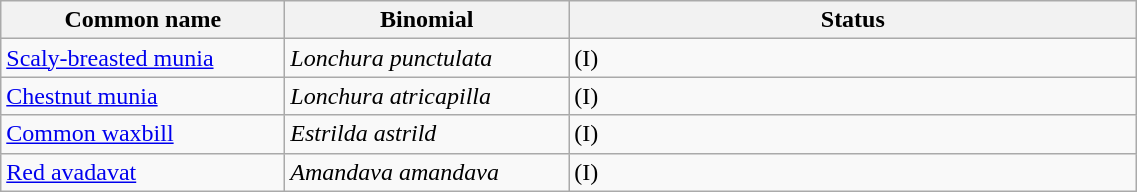<table width=60% class="wikitable">
<tr>
<th width=15%>Common name</th>
<th width=15%>Binomial</th>
<th width=30%>Status</th>
</tr>
<tr>
<td><a href='#'>Scaly-breasted munia</a></td>
<td><em>Lonchura punctulata</em></td>
<td>(I)</td>
</tr>
<tr>
<td><a href='#'>Chestnut munia</a></td>
<td><em>Lonchura atricapilla</em></td>
<td>(I)</td>
</tr>
<tr>
<td><a href='#'>Common waxbill</a></td>
<td><em>Estrilda astrild</em></td>
<td>(I)</td>
</tr>
<tr>
<td><a href='#'>Red avadavat</a></td>
<td><em>Amandava amandava</em></td>
<td>(I)</td>
</tr>
</table>
